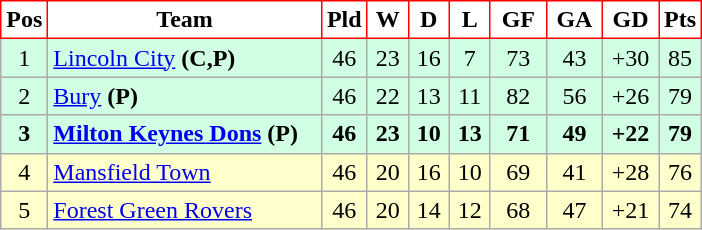<table class="wikitable" style="text-align: center;">
<tr>
<th width=20 style="background:#FFFFFF; color:black; border:1px solid red;">Pos</th>
<th width=175 style="background:#FFFFFF; color:black; border:1px solid red;">Team</th>
<th width=20 style="background:#FFFFFF; color:black; border:1px solid red;">Pld</th>
<th width=20 style="background:#FFFFFF; color:black; border:1px solid red;">W</th>
<th width=20 style="background:#FFFFFF; color:black; border:1px solid red;">D</th>
<th width=20 style="background:#FFFFFF; color:black; border:1px solid red;">L</th>
<th width=30 style="background:#FFFFFF; color:black; border:1px solid red;">GF</th>
<th width=30 style="background:#FFFFFF; color:black; border:1px solid red;">GA</th>
<th width=30 style="background:#FFFFFF; color:black; border:1px solid red;">GD</th>
<th width=20 style="background:#FFFFFF; color:black; border:1px solid red;">Pts</th>
</tr>
<tr bgcolor = "#d0ffe3">
<td>1</td>
<td align=left><a href='#'>Lincoln City</a> <strong>(C,P)</strong></td>
<td>46</td>
<td>23</td>
<td>16</td>
<td>7</td>
<td>73</td>
<td>43</td>
<td>+30</td>
<td>85</td>
</tr>
<tr bgcolor = "#d0ffe3">
<td>2</td>
<td align=left><a href='#'>Bury</a> <strong>(P)</strong></td>
<td>46</td>
<td>22</td>
<td>13</td>
<td>11</td>
<td>82</td>
<td>56</td>
<td>+26</td>
<td>79</td>
</tr>
<tr bgcolor = "#d0ffe3">
<td><strong>3</strong></td>
<td align=left><strong><a href='#'>Milton Keynes Dons</a></strong> <strong>(P)</strong></td>
<td><strong>46</strong></td>
<td><strong>23</strong></td>
<td><strong>10</strong></td>
<td><strong>13</strong></td>
<td><strong>71</strong></td>
<td><strong>49</strong></td>
<td><strong>+22</strong></td>
<td><strong>79</strong></td>
</tr>
<tr bgcolor = "#ffffcc">
<td>4</td>
<td align=left><a href='#'>Mansfield Town</a></td>
<td>46</td>
<td>20</td>
<td>16</td>
<td>10</td>
<td>69</td>
<td>41</td>
<td>+28</td>
<td>76</td>
</tr>
<tr bgcolor = "#ffffcc">
<td>5</td>
<td align=left><a href='#'>Forest Green Rovers</a></td>
<td>46</td>
<td>20</td>
<td>14</td>
<td>12</td>
<td>68</td>
<td>47</td>
<td>+21</td>
<td>74</td>
</tr>
</table>
